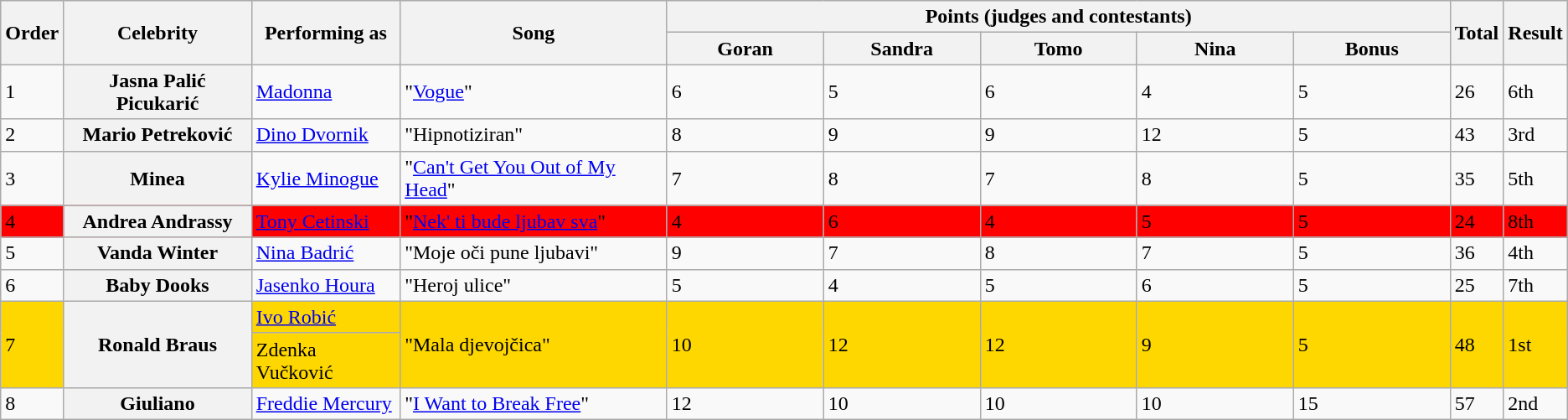<table class=wikitable>
<tr>
<th rowspan="2">Order</th>
<th rowspan="2">Celebrity</th>
<th rowspan="2">Performing as</th>
<th rowspan="2">Song</th>
<th colspan="5" style="width:50%;">Points (judges and contestants)</th>
<th rowspan="2">Total</th>
<th rowspan="2">Result</th>
</tr>
<tr>
<th style="width:10%;">Goran</th>
<th style="width:10%;">Sandra</th>
<th style="width:10%;">Tomo</th>
<th style="width:10%;">Nina</th>
<th style="width:10%;">Bonus</th>
</tr>
<tr>
<td>1</td>
<th scope="row">Jasna Palić Picukarić</th>
<td><a href='#'>Madonna</a></td>
<td>"<a href='#'>Vogue</a>"</td>
<td>6</td>
<td>5</td>
<td>6</td>
<td>4</td>
<td>5</td>
<td>26</td>
<td>6th</td>
</tr>
<tr>
<td>2</td>
<th scope="row">Mario Petreković</th>
<td><a href='#'>Dino Dvornik</a></td>
<td>"Hipnotiziran"</td>
<td>8</td>
<td>9</td>
<td>9</td>
<td>12</td>
<td>5</td>
<td>43</td>
<td>3rd</td>
</tr>
<tr>
<td>3</td>
<th scope="row">Minea</th>
<td><a href='#'>Kylie Minogue</a></td>
<td>"<a href='#'>Can't Get You Out of My Head</a>"</td>
<td>7</td>
<td>8</td>
<td>7</td>
<td>8</td>
<td>5</td>
<td>35</td>
<td>5th</td>
</tr>
<tr bgcolor="red">
<td>4</td>
<th scope="row">Andrea Andrassy</th>
<td><a href='#'>Tony Cetinski</a></td>
<td>"<a href='#'>Nek' ti bude ljubav sva</a>"</td>
<td>4</td>
<td>6</td>
<td>4</td>
<td>5</td>
<td>5</td>
<td>24</td>
<td>8th</td>
</tr>
<tr>
<td>5</td>
<th scope="row">Vanda Winter</th>
<td><a href='#'>Nina Badrić</a></td>
<td>"Moje oči pune ljubavi"</td>
<td>9</td>
<td>7</td>
<td>8</td>
<td>7</td>
<td>5</td>
<td>36</td>
<td>4th</td>
</tr>
<tr>
<td>6</td>
<th scope="row">Baby Dooks</th>
<td><a href='#'>Jasenko Houra</a></td>
<td>"Heroj ulice"</td>
<td>5</td>
<td>4</td>
<td>5</td>
<td>6</td>
<td>5</td>
<td>25</td>
<td>7th</td>
</tr>
<tr bgcolor="gold">
<td rowspan="2">7</td>
<th scope="row" rowspan="2">Ronald Braus</th>
<td><a href='#'>Ivo Robić</a></td>
<td rowspan="2">"Mala djevojčica"</td>
<td rowspan="2">10</td>
<td rowspan="2">12</td>
<td rowspan="2">12</td>
<td rowspan="2">9</td>
<td rowspan="2">5</td>
<td rowspan="2">48</td>
<td rowspan="2">1st</td>
</tr>
<tr bgcolor="gold">
<td>Zdenka Vučković</td>
</tr>
<tr>
<td>8</td>
<th scope="row">Giuliano</th>
<td><a href='#'>Freddie Mercury</a></td>
<td>"<a href='#'>I Want to Break Free</a>"</td>
<td>12</td>
<td>10</td>
<td>10</td>
<td>10</td>
<td>15</td>
<td>57</td>
<td>2nd</td>
</tr>
</table>
